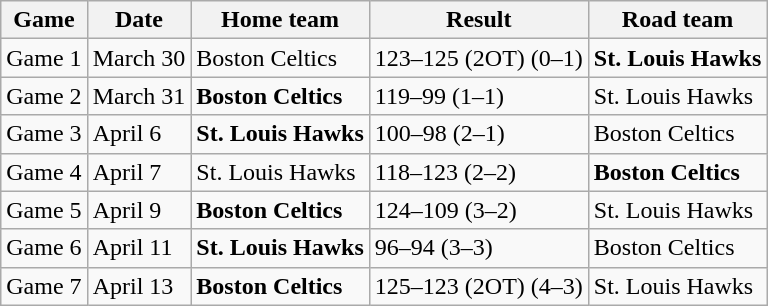<table class="wikitable">
<tr>
<th>Game</th>
<th>Date</th>
<th>Home team</th>
<th>Result</th>
<th>Road team</th>
</tr>
<tr>
<td>Game 1</td>
<td>March 30</td>
<td>Boston Celtics</td>
<td>123–125 (2OT) (0–1)</td>
<td><strong>St. Louis Hawks</strong></td>
</tr>
<tr>
<td>Game 2</td>
<td>March 31</td>
<td><strong>Boston Celtics</strong></td>
<td>119–99 (1–1)</td>
<td>St. Louis Hawks</td>
</tr>
<tr>
<td>Game 3</td>
<td>April 6</td>
<td><strong>St. Louis Hawks</strong></td>
<td>100–98 (2–1)</td>
<td>Boston  Celtics</td>
</tr>
<tr>
<td>Game 4</td>
<td>April 7</td>
<td>St. Louis Hawks</td>
<td>118–123 (2–2)</td>
<td><strong>Boston Celtics</strong></td>
</tr>
<tr>
<td>Game 5</td>
<td>April 9</td>
<td><strong>Boston Celtics</strong></td>
<td>124–109 (3–2)</td>
<td>St. Louis Hawks</td>
</tr>
<tr>
<td>Game 6</td>
<td>April 11</td>
<td><strong>St. Louis Hawks</strong></td>
<td>96–94 (3–3)</td>
<td>Boston Celtics</td>
</tr>
<tr>
<td>Game 7</td>
<td>April 13</td>
<td><strong>Boston Celtics</strong></td>
<td>125–123 (2OT) (4–3)</td>
<td>St. Louis Hawks</td>
</tr>
</table>
